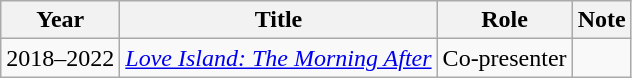<table class="wikitable">
<tr>
<th>Year</th>
<th>Title</th>
<th>Role</th>
<th>Note</th>
</tr>
<tr>
<td>2018–2022</td>
<td><em><a href='#'>Love Island: The Morning After</a></em></td>
<td>Co-presenter</td>
<td></td>
</tr>
</table>
